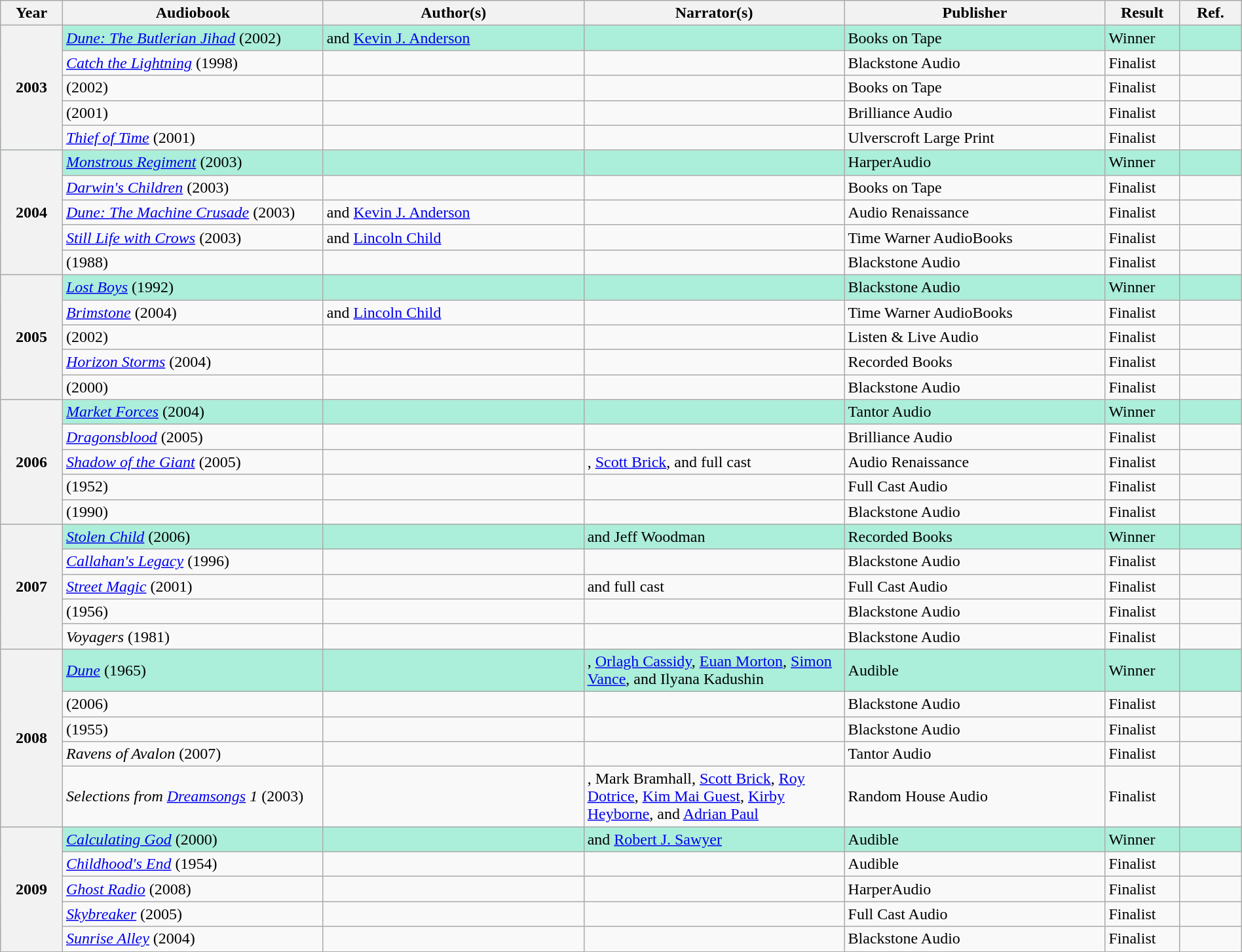<table class="wikitable sortable mw-collapsible" style="width:100%">
<tr>
<th scope="col" width="5%">Year</th>
<th scope="col" width="21%">Audiobook</th>
<th scope="col" width="21%">Author(s)</th>
<th scope="col" width="21%">Narrator(s)</th>
<th scope="col" width="21%">Publisher</th>
<th scope="col" width="6%">Result</th>
<th scope="col" width="5%">Ref.</th>
</tr>
<tr style="background:#ABEED9">
<th rowspan="5">2003<br></th>
<td><em><a href='#'>Dune: The Butlerian Jihad</a></em> (2002)</td>
<td> and <a href='#'>Kevin J. Anderson</a></td>
<td></td>
<td>Books on Tape</td>
<td>Winner</td>
<td></td>
</tr>
<tr>
<td><em><a href='#'>Catch the Lightning</a></em> (1998)</td>
<td></td>
<td></td>
<td>Blackstone Audio</td>
<td>Finalist</td>
<td></td>
</tr>
<tr>
<td><em></em> (2002)</td>
<td></td>
<td></td>
<td>Books on Tape</td>
<td>Finalist</td>
<td></td>
</tr>
<tr>
<td><em></em> (2001)</td>
<td></td>
<td></td>
<td>Brilliance Audio</td>
<td>Finalist</td>
<td></td>
</tr>
<tr>
<td><em><a href='#'>Thief of Time</a></em> (2001)</td>
<td></td>
<td></td>
<td>Ulverscroft Large Print</td>
<td>Finalist</td>
<td></td>
</tr>
<tr style="background:#ABEED9">
<th rowspan="5">2004<br></th>
<td><em><a href='#'>Monstrous Regiment</a></em> (2003)</td>
<td></td>
<td></td>
<td>HarperAudio</td>
<td>Winner</td>
<td></td>
</tr>
<tr>
<td><em><a href='#'>Darwin's Children</a></em> (2003)</td>
<td></td>
<td></td>
<td>Books on Tape</td>
<td>Finalist</td>
<td></td>
</tr>
<tr>
<td><em><a href='#'>Dune: The Machine Crusade</a></em> (2003)</td>
<td> and <a href='#'>Kevin J. Anderson</a></td>
<td></td>
<td>Audio Renaissance</td>
<td>Finalist</td>
<td></td>
</tr>
<tr>
<td><em><a href='#'>Still Life with Crows</a></em> (2003)</td>
<td> and <a href='#'>Lincoln Child</a></td>
<td></td>
<td>Time Warner AudioBooks</td>
<td>Finalist</td>
<td></td>
</tr>
<tr>
<td><em></em> (1988)</td>
<td></td>
<td></td>
<td>Blackstone Audio</td>
<td>Finalist</td>
<td></td>
</tr>
<tr style="background:#ABEED9">
<th rowspan="5">2005<br></th>
<td><em><a href='#'>Lost Boys</a></em> (1992)</td>
<td></td>
<td></td>
<td>Blackstone Audio</td>
<td>Winner</td>
<td></td>
</tr>
<tr>
<td><em><a href='#'>Brimstone</a></em> (2004)</td>
<td> and <a href='#'>Lincoln Child</a></td>
<td></td>
<td>Time Warner AudioBooks</td>
<td>Finalist</td>
<td></td>
</tr>
<tr>
<td><em></em> (2002)</td>
<td></td>
<td></td>
<td>Listen & Live Audio</td>
<td>Finalist</td>
<td></td>
</tr>
<tr>
<td><em><a href='#'>Horizon Storms</a></em> (2004)</td>
<td></td>
<td></td>
<td>Recorded Books</td>
<td>Finalist</td>
<td></td>
</tr>
<tr>
<td><em></em> (2000)</td>
<td></td>
<td></td>
<td>Blackstone Audio</td>
<td>Finalist</td>
<td></td>
</tr>
<tr style="background:#ABEED9">
<th rowspan="5">2006<br></th>
<td><em><a href='#'>Market Forces</a></em> (2004)</td>
<td></td>
<td></td>
<td>Tantor Audio</td>
<td>Winner</td>
<td></td>
</tr>
<tr>
<td><em><a href='#'>Dragonsblood</a></em> (2005)</td>
<td></td>
<td></td>
<td>Brilliance Audio</td>
<td>Finalist</td>
<td></td>
</tr>
<tr>
<td><em><a href='#'>Shadow of the Giant</a></em> (2005)</td>
<td></td>
<td>, <a href='#'>Scott Brick</a>,  and full cast</td>
<td>Audio Renaissance</td>
<td>Finalist</td>
<td></td>
</tr>
<tr>
<td><em></em> (1952)</td>
<td></td>
<td></td>
<td>Full Cast Audio</td>
<td>Finalist</td>
<td></td>
</tr>
<tr>
<td><em></em> (1990)</td>
<td></td>
<td></td>
<td>Blackstone Audio</td>
<td>Finalist</td>
<td></td>
</tr>
<tr style="background:#ABEED9">
<th rowspan="5">2007<br></th>
<td><em><a href='#'>Stolen Child</a></em> (2006)</td>
<td></td>
<td> and Jeff Woodman</td>
<td>Recorded Books</td>
<td>Winner</td>
<td></td>
</tr>
<tr>
<td><em><a href='#'>Callahan's Legacy</a></em> (1996)</td>
<td></td>
<td></td>
<td>Blackstone Audio</td>
<td>Finalist</td>
<td></td>
</tr>
<tr>
<td><em><a href='#'>Street Magic</a></em> (2001)</td>
<td></td>
<td> and full cast</td>
<td>Full Cast Audio</td>
<td>Finalist</td>
<td></td>
</tr>
<tr>
<td><em></em> (1956)</td>
<td></td>
<td></td>
<td>Blackstone Audio</td>
<td>Finalist</td>
<td></td>
</tr>
<tr>
<td><em>Voyagers</em> (1981)</td>
<td></td>
<td></td>
<td>Blackstone Audio</td>
<td>Finalist</td>
<td></td>
</tr>
<tr style="background:#ABEED9">
<th rowspan="5">2008<br></th>
<td><em><a href='#'>Dune</a></em> (1965)</td>
<td></td>
<td>, <a href='#'>Orlagh Cassidy</a>, <a href='#'>Euan Morton</a>, <a href='#'>Simon Vance</a>, and Ilyana Kadushin</td>
<td>Audible</td>
<td>Winner</td>
<td></td>
</tr>
<tr>
<td><em></em> (2006)</td>
<td></td>
<td></td>
<td>Blackstone Audio</td>
<td>Finalist</td>
<td></td>
</tr>
<tr>
<td><em></em> (1955)</td>
<td></td>
<td></td>
<td>Blackstone Audio</td>
<td>Finalist</td>
<td></td>
</tr>
<tr>
<td><em>Ravens of Avalon</em> (2007)</td>
<td></td>
<td></td>
<td>Tantor Audio</td>
<td>Finalist</td>
<td></td>
</tr>
<tr>
<td><em>Selections from <a href='#'>Dreamsongs</a> 1</em> (2003)</td>
<td></td>
<td>, Mark Bramhall, <a href='#'>Scott Brick</a>, <a href='#'>Roy Dotrice</a>, <a href='#'>Kim Mai Guest</a>, <a href='#'>Kirby Heyborne</a>, and <a href='#'>Adrian Paul</a></td>
<td>Random House Audio</td>
<td>Finalist</td>
<td></td>
</tr>
<tr style="background:#ABEED9">
<th rowspan="5">2009<br></th>
<td><em><a href='#'>Calculating God</a></em> (2000)</td>
<td></td>
<td> and <a href='#'>Robert J. Sawyer</a></td>
<td>Audible</td>
<td>Winner</td>
<td></td>
</tr>
<tr>
<td><em><a href='#'>Childhood's End</a></em> (1954)</td>
<td></td>
<td></td>
<td>Audible</td>
<td>Finalist</td>
<td></td>
</tr>
<tr>
<td><em><a href='#'>Ghost Radio</a></em> (2008)</td>
<td></td>
<td></td>
<td>HarperAudio</td>
<td>Finalist</td>
<td></td>
</tr>
<tr>
<td><em><a href='#'>Skybreaker</a></em> (2005)</td>
<td></td>
<td></td>
<td>Full Cast Audio</td>
<td>Finalist</td>
<td></td>
</tr>
<tr>
<td><em><a href='#'>Sunrise Alley</a></em> (2004)</td>
<td></td>
<td></td>
<td>Blackstone Audio</td>
<td>Finalist</td>
<td></td>
</tr>
</table>
